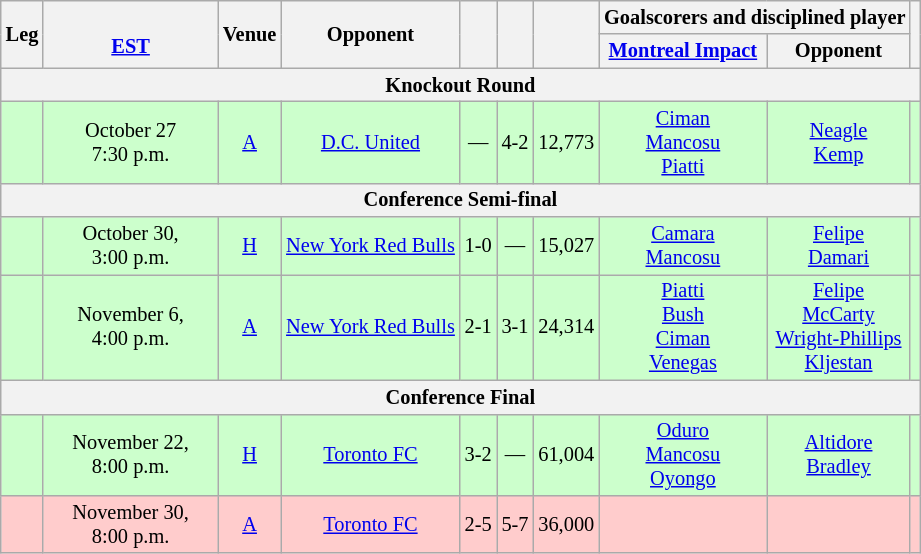<table class="wikitable" Style="text-align: center;font-size:85%">
<tr>
<th rowspan="2">Leg</th>
<th rowspan="2" style="width:110px"><br><a href='#'>EST</a></th>
<th rowspan="2">Venue</th>
<th rowspan="2">Opponent</th>
<th rowspan="2"><br></th>
<th rowspan="2"><br></th>
<th rowspan="2"></th>
<th colspan="2">Goalscorers and disciplined player</th>
<th rowspan="2"></th>
</tr>
<tr>
<th><a href='#'>Montreal Impact</a></th>
<th>Opponent</th>
</tr>
<tr>
<th colspan="12">Knockout Round</th>
</tr>
<tr style="background:#cfc">
<td></td>
<td>October 27<br>7:30 p.m.</td>
<td><a href='#'>A</a></td>
<td><a href='#'>D.C. United</a></td>
<td>—</td>
<td>4-2</td>
<td>12,773</td>
<td><a href='#'>Ciman</a> <br><a href='#'>Mancosu</a> <br><a href='#'>Piatti</a> </td>
<td><a href='#'>Neagle</a> <br><a href='#'>Kemp</a> </td>
<td></td>
</tr>
<tr>
<th colspan="12">Conference Semi-final</th>
</tr>
<tr style="background:#cfc">
<td></td>
<td>October 30, 3:00 p.m.</td>
<td><a href='#'>H</a></td>
<td><a href='#'>New York Red Bulls</a></td>
<td>1-0</td>
<td>—</td>
<td>15,027</td>
<td><a href='#'>Camara</a> <br><a href='#'>Mancosu</a> </td>
<td><a href='#'>Felipe</a> <br><a href='#'>Damari</a> </td>
<td></td>
</tr>
<tr style="background:#cfc">
<td></td>
<td>November 6, 4:00 p.m.</td>
<td><a href='#'>A</a></td>
<td><a href='#'>New York Red Bulls</a></td>
<td>2-1</td>
<td>3-1</td>
<td>24,314</td>
<td><a href='#'>Piatti</a> <br><a href='#'>Bush</a> <br><a href='#'>Ciman</a> <br><a href='#'>Venegas</a> </td>
<td><a href='#'>Felipe</a> <br><a href='#'>McCarty</a> <br><a href='#'>Wright-Phillips</a> <br><a href='#'>Kljestan</a> </td>
<td></td>
</tr>
<tr>
<th colspan="12">Conference Final</th>
</tr>
<tr style="background:#cfc">
<td></td>
<td>November 22, 8:00 p.m.</td>
<td><a href='#'>H</a></td>
<td><a href='#'>Toronto FC</a></td>
<td>3-2</td>
<td>—</td>
<td>61,004</td>
<td><a href='#'>Oduro</a> <br><a href='#'>Mancosu</a> <br><a href='#'>Oyongo</a> </td>
<td><a href='#'>Altidore</a> <br><a href='#'>Bradley</a> </td>
<td></td>
</tr>
<tr style="background:#fcc">
<td></td>
<td>November 30, 8:00 p.m.</td>
<td><a href='#'>A</a></td>
<td><a href='#'>Toronto FC</a></td>
<td>2-5</td>
<td>5-7</td>
<td>36,000</td>
<td></td>
<td></td>
<td></td>
</tr>
</table>
